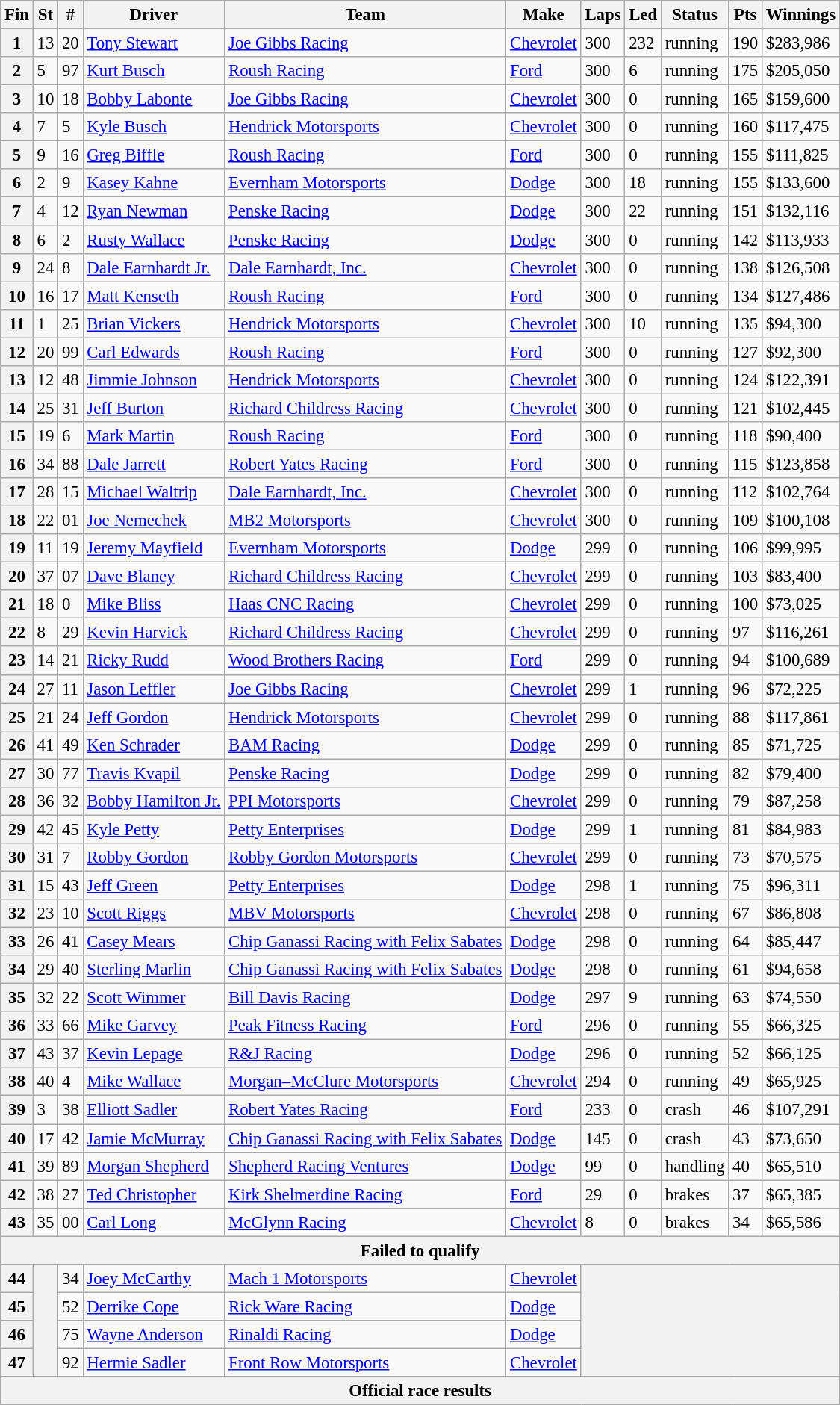<table class="wikitable sortable" style="font-size:95%">
<tr>
<th>Fin</th>
<th>St</th>
<th>#</th>
<th>Driver</th>
<th>Team</th>
<th>Make</th>
<th>Laps</th>
<th>Led</th>
<th>Status</th>
<th>Pts</th>
<th>Winnings</th>
</tr>
<tr>
<th>1</th>
<td>13</td>
<td>20</td>
<td><a href='#'>Tony Stewart</a></td>
<td><a href='#'>Joe Gibbs Racing</a></td>
<td><a href='#'>Chevrolet</a></td>
<td>300</td>
<td>232</td>
<td>running</td>
<td>190</td>
<td>$283,986</td>
</tr>
<tr>
<th>2</th>
<td>5</td>
<td>97</td>
<td><a href='#'>Kurt Busch</a></td>
<td><a href='#'>Roush Racing</a></td>
<td><a href='#'>Ford</a></td>
<td>300</td>
<td>6</td>
<td>running</td>
<td>175</td>
<td>$205,050</td>
</tr>
<tr>
<th>3</th>
<td>10</td>
<td>18</td>
<td><a href='#'>Bobby Labonte</a></td>
<td><a href='#'>Joe Gibbs Racing</a></td>
<td><a href='#'>Chevrolet</a></td>
<td>300</td>
<td>0</td>
<td>running</td>
<td>165</td>
<td>$159,600</td>
</tr>
<tr>
<th>4</th>
<td>7</td>
<td>5</td>
<td><a href='#'>Kyle Busch</a></td>
<td><a href='#'>Hendrick Motorsports</a></td>
<td><a href='#'>Chevrolet</a></td>
<td>300</td>
<td>0</td>
<td>running</td>
<td>160</td>
<td>$117,475</td>
</tr>
<tr>
<th>5</th>
<td>9</td>
<td>16</td>
<td><a href='#'>Greg Biffle</a></td>
<td><a href='#'>Roush Racing</a></td>
<td><a href='#'>Ford</a></td>
<td>300</td>
<td>0</td>
<td>running</td>
<td>155</td>
<td>$111,825</td>
</tr>
<tr>
<th>6</th>
<td>2</td>
<td>9</td>
<td><a href='#'>Kasey Kahne</a></td>
<td><a href='#'>Evernham Motorsports</a></td>
<td><a href='#'>Dodge</a></td>
<td>300</td>
<td>18</td>
<td>running</td>
<td>155</td>
<td>$133,600</td>
</tr>
<tr>
<th>7</th>
<td>4</td>
<td>12</td>
<td><a href='#'>Ryan Newman</a></td>
<td><a href='#'>Penske Racing</a></td>
<td><a href='#'>Dodge</a></td>
<td>300</td>
<td>22</td>
<td>running</td>
<td>151</td>
<td>$132,116</td>
</tr>
<tr>
<th>8</th>
<td>6</td>
<td>2</td>
<td><a href='#'>Rusty Wallace</a></td>
<td><a href='#'>Penske Racing</a></td>
<td><a href='#'>Dodge</a></td>
<td>300</td>
<td>0</td>
<td>running</td>
<td>142</td>
<td>$113,933</td>
</tr>
<tr>
<th>9</th>
<td>24</td>
<td>8</td>
<td><a href='#'>Dale Earnhardt Jr.</a></td>
<td><a href='#'>Dale Earnhardt, Inc.</a></td>
<td><a href='#'>Chevrolet</a></td>
<td>300</td>
<td>0</td>
<td>running</td>
<td>138</td>
<td>$126,508</td>
</tr>
<tr>
<th>10</th>
<td>16</td>
<td>17</td>
<td><a href='#'>Matt Kenseth</a></td>
<td><a href='#'>Roush Racing</a></td>
<td><a href='#'>Ford</a></td>
<td>300</td>
<td>0</td>
<td>running</td>
<td>134</td>
<td>$127,486</td>
</tr>
<tr>
<th>11</th>
<td>1</td>
<td>25</td>
<td><a href='#'>Brian Vickers</a></td>
<td><a href='#'>Hendrick Motorsports</a></td>
<td><a href='#'>Chevrolet</a></td>
<td>300</td>
<td>10</td>
<td>running</td>
<td>135</td>
<td>$94,300</td>
</tr>
<tr>
<th>12</th>
<td>20</td>
<td>99</td>
<td><a href='#'>Carl Edwards</a></td>
<td><a href='#'>Roush Racing</a></td>
<td><a href='#'>Ford</a></td>
<td>300</td>
<td>0</td>
<td>running</td>
<td>127</td>
<td>$92,300</td>
</tr>
<tr>
<th>13</th>
<td>12</td>
<td>48</td>
<td><a href='#'>Jimmie Johnson</a></td>
<td><a href='#'>Hendrick Motorsports</a></td>
<td><a href='#'>Chevrolet</a></td>
<td>300</td>
<td>0</td>
<td>running</td>
<td>124</td>
<td>$122,391</td>
</tr>
<tr>
<th>14</th>
<td>25</td>
<td>31</td>
<td><a href='#'>Jeff Burton</a></td>
<td><a href='#'>Richard Childress Racing</a></td>
<td><a href='#'>Chevrolet</a></td>
<td>300</td>
<td>0</td>
<td>running</td>
<td>121</td>
<td>$102,445</td>
</tr>
<tr>
<th>15</th>
<td>19</td>
<td>6</td>
<td><a href='#'>Mark Martin</a></td>
<td><a href='#'>Roush Racing</a></td>
<td><a href='#'>Ford</a></td>
<td>300</td>
<td>0</td>
<td>running</td>
<td>118</td>
<td>$90,400</td>
</tr>
<tr>
<th>16</th>
<td>34</td>
<td>88</td>
<td><a href='#'>Dale Jarrett</a></td>
<td><a href='#'>Robert Yates Racing</a></td>
<td><a href='#'>Ford</a></td>
<td>300</td>
<td>0</td>
<td>running</td>
<td>115</td>
<td>$123,858</td>
</tr>
<tr>
<th>17</th>
<td>28</td>
<td>15</td>
<td><a href='#'>Michael Waltrip</a></td>
<td><a href='#'>Dale Earnhardt, Inc.</a></td>
<td><a href='#'>Chevrolet</a></td>
<td>300</td>
<td>0</td>
<td>running</td>
<td>112</td>
<td>$102,764</td>
</tr>
<tr>
<th>18</th>
<td>22</td>
<td>01</td>
<td><a href='#'>Joe Nemechek</a></td>
<td><a href='#'>MB2 Motorsports</a></td>
<td><a href='#'>Chevrolet</a></td>
<td>300</td>
<td>0</td>
<td>running</td>
<td>109</td>
<td>$100,108</td>
</tr>
<tr>
<th>19</th>
<td>11</td>
<td>19</td>
<td><a href='#'>Jeremy Mayfield</a></td>
<td><a href='#'>Evernham Motorsports</a></td>
<td><a href='#'>Dodge</a></td>
<td>299</td>
<td>0</td>
<td>running</td>
<td>106</td>
<td>$99,995</td>
</tr>
<tr>
<th>20</th>
<td>37</td>
<td>07</td>
<td><a href='#'>Dave Blaney</a></td>
<td><a href='#'>Richard Childress Racing</a></td>
<td><a href='#'>Chevrolet</a></td>
<td>299</td>
<td>0</td>
<td>running</td>
<td>103</td>
<td>$83,400</td>
</tr>
<tr>
<th>21</th>
<td>18</td>
<td>0</td>
<td><a href='#'>Mike Bliss</a></td>
<td><a href='#'>Haas CNC Racing</a></td>
<td><a href='#'>Chevrolet</a></td>
<td>299</td>
<td>0</td>
<td>running</td>
<td>100</td>
<td>$73,025</td>
</tr>
<tr>
<th>22</th>
<td>8</td>
<td>29</td>
<td><a href='#'>Kevin Harvick</a></td>
<td><a href='#'>Richard Childress Racing</a></td>
<td><a href='#'>Chevrolet</a></td>
<td>299</td>
<td>0</td>
<td>running</td>
<td>97</td>
<td>$116,261</td>
</tr>
<tr>
<th>23</th>
<td>14</td>
<td>21</td>
<td><a href='#'>Ricky Rudd</a></td>
<td><a href='#'>Wood Brothers Racing</a></td>
<td><a href='#'>Ford</a></td>
<td>299</td>
<td>0</td>
<td>running</td>
<td>94</td>
<td>$100,689</td>
</tr>
<tr>
<th>24</th>
<td>27</td>
<td>11</td>
<td><a href='#'>Jason Leffler</a></td>
<td><a href='#'>Joe Gibbs Racing</a></td>
<td><a href='#'>Chevrolet</a></td>
<td>299</td>
<td>1</td>
<td>running</td>
<td>96</td>
<td>$72,225</td>
</tr>
<tr>
<th>25</th>
<td>21</td>
<td>24</td>
<td><a href='#'>Jeff Gordon</a></td>
<td><a href='#'>Hendrick Motorsports</a></td>
<td><a href='#'>Chevrolet</a></td>
<td>299</td>
<td>0</td>
<td>running</td>
<td>88</td>
<td>$117,861</td>
</tr>
<tr>
<th>26</th>
<td>41</td>
<td>49</td>
<td><a href='#'>Ken Schrader</a></td>
<td><a href='#'>BAM Racing</a></td>
<td><a href='#'>Dodge</a></td>
<td>299</td>
<td>0</td>
<td>running</td>
<td>85</td>
<td>$71,725</td>
</tr>
<tr>
<th>27</th>
<td>30</td>
<td>77</td>
<td><a href='#'>Travis Kvapil</a></td>
<td><a href='#'>Penske Racing</a></td>
<td><a href='#'>Dodge</a></td>
<td>299</td>
<td>0</td>
<td>running</td>
<td>82</td>
<td>$79,400</td>
</tr>
<tr>
<th>28</th>
<td>36</td>
<td>32</td>
<td><a href='#'>Bobby Hamilton Jr.</a></td>
<td><a href='#'>PPI Motorsports</a></td>
<td><a href='#'>Chevrolet</a></td>
<td>299</td>
<td>0</td>
<td>running</td>
<td>79</td>
<td>$87,258</td>
</tr>
<tr>
<th>29</th>
<td>42</td>
<td>45</td>
<td><a href='#'>Kyle Petty</a></td>
<td><a href='#'>Petty Enterprises</a></td>
<td><a href='#'>Dodge</a></td>
<td>299</td>
<td>1</td>
<td>running</td>
<td>81</td>
<td>$84,983</td>
</tr>
<tr>
<th>30</th>
<td>31</td>
<td>7</td>
<td><a href='#'>Robby Gordon</a></td>
<td><a href='#'>Robby Gordon Motorsports</a></td>
<td><a href='#'>Chevrolet</a></td>
<td>299</td>
<td>0</td>
<td>running</td>
<td>73</td>
<td>$70,575</td>
</tr>
<tr>
<th>31</th>
<td>15</td>
<td>43</td>
<td><a href='#'>Jeff Green</a></td>
<td><a href='#'>Petty Enterprises</a></td>
<td><a href='#'>Dodge</a></td>
<td>298</td>
<td>1</td>
<td>running</td>
<td>75</td>
<td>$96,311</td>
</tr>
<tr>
<th>32</th>
<td>23</td>
<td>10</td>
<td><a href='#'>Scott Riggs</a></td>
<td><a href='#'>MBV Motorsports</a></td>
<td><a href='#'>Chevrolet</a></td>
<td>298</td>
<td>0</td>
<td>running</td>
<td>67</td>
<td>$86,808</td>
</tr>
<tr>
<th>33</th>
<td>26</td>
<td>41</td>
<td><a href='#'>Casey Mears</a></td>
<td><a href='#'>Chip Ganassi Racing with Felix Sabates</a></td>
<td><a href='#'>Dodge</a></td>
<td>298</td>
<td>0</td>
<td>running</td>
<td>64</td>
<td>$85,447</td>
</tr>
<tr>
<th>34</th>
<td>29</td>
<td>40</td>
<td><a href='#'>Sterling Marlin</a></td>
<td><a href='#'>Chip Ganassi Racing with Felix Sabates</a></td>
<td><a href='#'>Dodge</a></td>
<td>298</td>
<td>0</td>
<td>running</td>
<td>61</td>
<td>$94,658</td>
</tr>
<tr>
<th>35</th>
<td>32</td>
<td>22</td>
<td><a href='#'>Scott Wimmer</a></td>
<td><a href='#'>Bill Davis Racing</a></td>
<td><a href='#'>Dodge</a></td>
<td>297</td>
<td>9</td>
<td>running</td>
<td>63</td>
<td>$74,550</td>
</tr>
<tr>
<th>36</th>
<td>33</td>
<td>66</td>
<td><a href='#'>Mike Garvey</a></td>
<td><a href='#'>Peak Fitness Racing</a></td>
<td><a href='#'>Ford</a></td>
<td>296</td>
<td>0</td>
<td>running</td>
<td>55</td>
<td>$66,325</td>
</tr>
<tr>
<th>37</th>
<td>43</td>
<td>37</td>
<td><a href='#'>Kevin Lepage</a></td>
<td><a href='#'>R&J Racing</a></td>
<td><a href='#'>Dodge</a></td>
<td>296</td>
<td>0</td>
<td>running</td>
<td>52</td>
<td>$66,125</td>
</tr>
<tr>
<th>38</th>
<td>40</td>
<td>4</td>
<td><a href='#'>Mike Wallace</a></td>
<td><a href='#'>Morgan–McClure Motorsports</a></td>
<td><a href='#'>Chevrolet</a></td>
<td>294</td>
<td>0</td>
<td>running</td>
<td>49</td>
<td>$65,925</td>
</tr>
<tr>
<th>39</th>
<td>3</td>
<td>38</td>
<td><a href='#'>Elliott Sadler</a></td>
<td><a href='#'>Robert Yates Racing</a></td>
<td><a href='#'>Ford</a></td>
<td>233</td>
<td>0</td>
<td>crash</td>
<td>46</td>
<td>$107,291</td>
</tr>
<tr>
<th>40</th>
<td>17</td>
<td>42</td>
<td><a href='#'>Jamie McMurray</a></td>
<td><a href='#'>Chip Ganassi Racing with Felix Sabates</a></td>
<td><a href='#'>Dodge</a></td>
<td>145</td>
<td>0</td>
<td>crash</td>
<td>43</td>
<td>$73,650</td>
</tr>
<tr>
<th>41</th>
<td>39</td>
<td>89</td>
<td><a href='#'>Morgan Shepherd</a></td>
<td><a href='#'>Shepherd Racing Ventures</a></td>
<td><a href='#'>Dodge</a></td>
<td>99</td>
<td>0</td>
<td>handling</td>
<td>40</td>
<td>$65,510</td>
</tr>
<tr>
<th>42</th>
<td>38</td>
<td>27</td>
<td><a href='#'>Ted Christopher</a></td>
<td><a href='#'>Kirk Shelmerdine Racing</a></td>
<td><a href='#'>Ford</a></td>
<td>29</td>
<td>0</td>
<td>brakes</td>
<td>37</td>
<td>$65,385</td>
</tr>
<tr>
<th>43</th>
<td>35</td>
<td>00</td>
<td><a href='#'>Carl Long</a></td>
<td><a href='#'>McGlynn Racing</a></td>
<td><a href='#'>Chevrolet</a></td>
<td>8</td>
<td>0</td>
<td>brakes</td>
<td>34</td>
<td>$65,586</td>
</tr>
<tr>
<th colspan="11">Failed to qualify</th>
</tr>
<tr>
<th>44</th>
<th rowspan="4"></th>
<td>34</td>
<td><a href='#'>Joey McCarthy</a></td>
<td><a href='#'>Mach 1 Motorsports</a></td>
<td><a href='#'>Chevrolet</a></td>
<th colspan="5" rowspan="4"></th>
</tr>
<tr>
<th>45</th>
<td>52</td>
<td><a href='#'>Derrike Cope</a></td>
<td><a href='#'>Rick Ware Racing</a></td>
<td><a href='#'>Dodge</a></td>
</tr>
<tr>
<th>46</th>
<td>75</td>
<td><a href='#'>Wayne Anderson</a></td>
<td><a href='#'>Rinaldi Racing</a></td>
<td><a href='#'>Dodge</a></td>
</tr>
<tr>
<th>47</th>
<td>92</td>
<td><a href='#'>Hermie Sadler</a></td>
<td><a href='#'>Front Row Motorsports</a></td>
<td><a href='#'>Chevrolet</a></td>
</tr>
<tr>
<th colspan="11">Official race results</th>
</tr>
</table>
